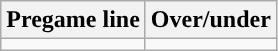<table class="wikitable">
<tr align="center">
<th>Pregame line</th>
<th>Over/under</th>
</tr>
<tr align="center">
<td></td>
<td></td>
</tr>
</table>
